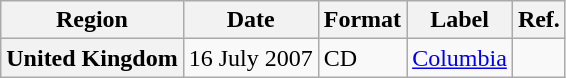<table class="wikitable plainrowheaders">
<tr>
<th scope="col">Region</th>
<th scope="col">Date</th>
<th scope="col">Format</th>
<th scope="col">Label</th>
<th scope="col">Ref.</th>
</tr>
<tr>
<th scope="row">United Kingdom</th>
<td>16 July 2007</td>
<td>CD</td>
<td><a href='#'>Columbia</a></td>
<td></td>
</tr>
</table>
